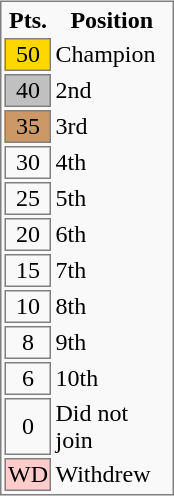<table style="background:#F9F9F9;float: right; border: 1px solid gray; margin: .46em 0 0 .2em;">
<tr>
<th width="25px">Pts.</th>
<th width="75px">Position</th>
</tr>
<tr>
<td bgcolor=gold align=center style="border: 1px solid gray;">50</td>
<td>Champion</td>
</tr>
<tr>
<td bgcolor=silver align=center style="border: 1px solid gray;">40</td>
<td>2nd</td>
</tr>
<tr>
<td bgcolor=#CC9966 align=center style="border: 1px solid gray;">35</td>
<td>3rd</td>
</tr>
<tr>
<td align=center style="border: 1px solid gray;">30</td>
<td>4th</td>
</tr>
<tr>
<td align=center style="border: 1px solid gray;">25</td>
<td>5th</td>
</tr>
<tr>
<td align=center style="border: 1px solid gray;">20</td>
<td>6th</td>
</tr>
<tr>
<td align=center style="border: 1px solid gray;">15</td>
<td>7th</td>
</tr>
<tr>
<td align=center style="border: 1px solid gray;">10</td>
<td>8th</td>
</tr>
<tr>
<td align=center style="border: 1px solid gray;">8</td>
<td>9th</td>
</tr>
<tr>
<td align=center style="border: 1px solid gray;">6</td>
<td>10th</td>
</tr>
<tr>
<td align=center style="border: 1px solid gray;">0</td>
<td>Did not join</td>
</tr>
<tr>
<td bgcolor=#FFCCCC align=center style="border: 1px solid gray;">WD</td>
<td>Withdrew</td>
</tr>
</table>
